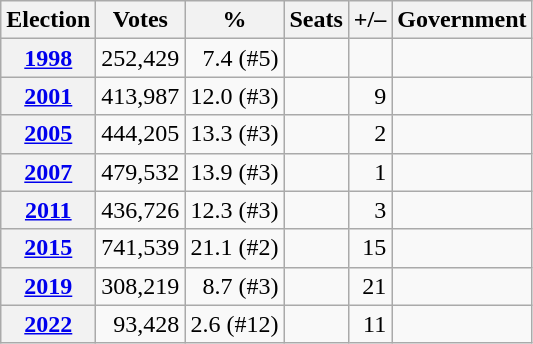<table class="wikitable" style="text-align:right;">
<tr>
<th>Election</th>
<th>Votes</th>
<th>%</th>
<th>Seats</th>
<th>+/–</th>
<th>Government</th>
</tr>
<tr>
<th><a href='#'>1998</a></th>
<td>252,429</td>
<td>7.4 (#5)</td>
<td></td>
<td></td>
<td></td>
</tr>
<tr>
<th><a href='#'>2001</a></th>
<td>413,987</td>
<td>12.0 (#3)</td>
<td></td>
<td> 9</td>
<td></td>
</tr>
<tr>
<th><a href='#'>2005</a></th>
<td>444,205</td>
<td>13.3 (#3)</td>
<td></td>
<td> 2</td>
<td></td>
</tr>
<tr>
<th><a href='#'>2007</a></th>
<td>479,532</td>
<td>13.9 (#3)</td>
<td></td>
<td> 1</td>
<td></td>
</tr>
<tr>
<th><a href='#'>2011</a></th>
<td>436,726</td>
<td>12.3 (#3)</td>
<td></td>
<td> 3</td>
<td></td>
</tr>
<tr>
<th><a href='#'>2015</a></th>
<td>741,539</td>
<td>21.1 (#2)</td>
<td></td>
<td> 15</td>
<td></td>
</tr>
<tr>
<th><a href='#'>2019</a></th>
<td>308,219</td>
<td>8.7 (#3)</td>
<td></td>
<td> 21</td>
<td></td>
</tr>
<tr>
<th><a href='#'>2022</a></th>
<td>93,428</td>
<td>2.6 (#12)</td>
<td></td>
<td> 11</td>
<td></td>
</tr>
</table>
